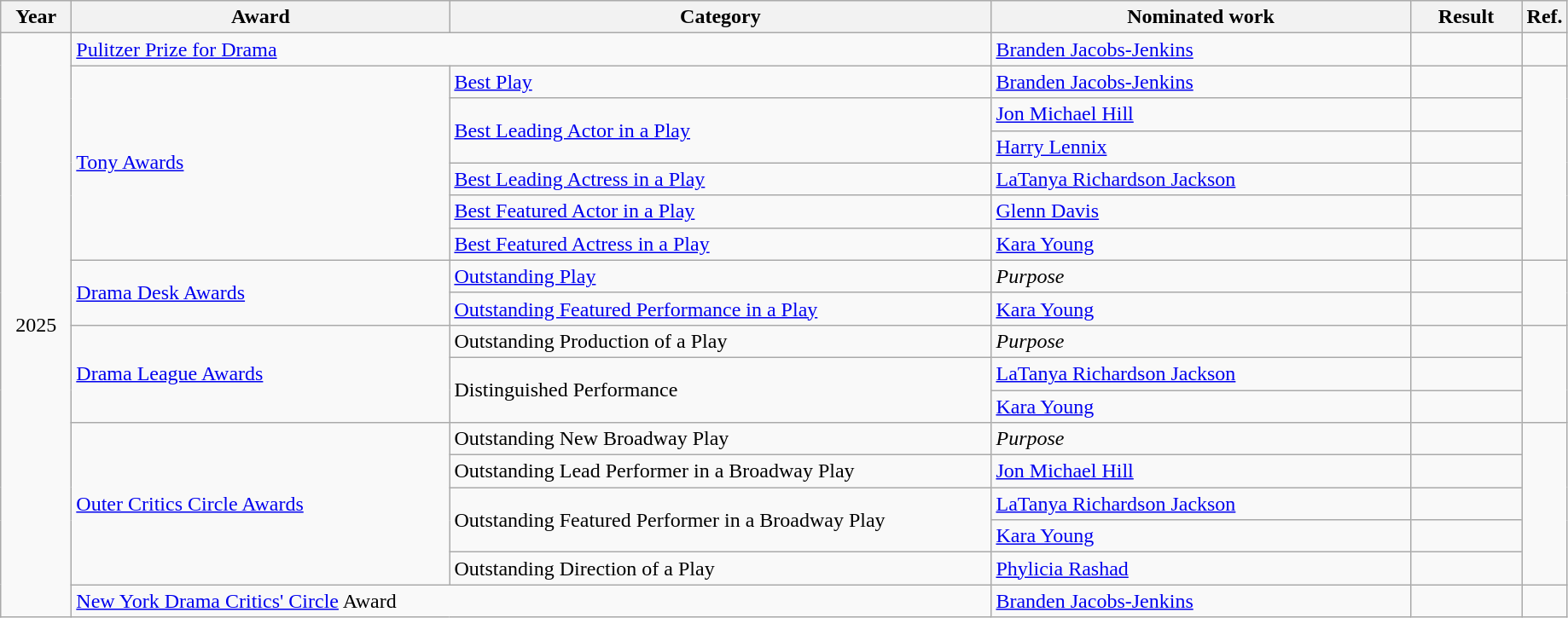<table class=wikitable>
<tr>
<th scope="col" style="width:3em;">Year</th>
<th scope="col" style="width:18em;">Award</th>
<th scope="col" style="width:26em;">Category</th>
<th scope="col" style="width:20em;">Nominated work</th>
<th scope="col" style="width:5em;">Result</th>
<th>Ref.</th>
</tr>
<tr>
<td style="text-align:center;", rowspan=20>2025</td>
<td colspan="2"><a href='#'>Pulitzer Prize for Drama</a></td>
<td><a href='#'>Branden Jacobs-Jenkins</a></td>
<td></td>
<td></td>
</tr>
<tr>
<td rowspan="6"><a href='#'>Tony Awards</a></td>
<td><a href='#'>Best Play</a></td>
<td><a href='#'>Branden Jacobs-Jenkins</a></td>
<td></td>
<td style="text-align:center;", rowspan=6></td>
</tr>
<tr>
<td rowspan="2"><a href='#'>Best Leading Actor in a Play</a></td>
<td><a href='#'>Jon Michael Hill</a></td>
<td></td>
</tr>
<tr>
<td><a href='#'>Harry Lennix</a></td>
<td></td>
</tr>
<tr>
<td><a href='#'>Best Leading Actress in a Play</a></td>
<td><a href='#'>LaTanya Richardson Jackson</a></td>
<td></td>
</tr>
<tr>
<td><a href='#'>Best Featured Actor in a Play</a></td>
<td><a href='#'>Glenn Davis</a></td>
<td></td>
</tr>
<tr>
<td><a href='#'>Best Featured Actress in a Play</a></td>
<td><a href='#'>Kara Young</a></td>
<td></td>
</tr>
<tr>
<td rowspan="2"><a href='#'>Drama Desk Awards</a></td>
<td><a href='#'>Outstanding Play</a></td>
<td><em>Purpose</em></td>
<td></td>
<td style="text-align:center;", rowspan=2></td>
</tr>
<tr>
<td><a href='#'>Outstanding Featured Performance in a Play</a></td>
<td><a href='#'>Kara Young</a></td>
<td></td>
</tr>
<tr>
<td rowspan="3"><a href='#'>Drama League Awards</a></td>
<td>Outstanding Production of a Play</td>
<td><em>Purpose</em></td>
<td></td>
<td style="text-align:center;", rowspan=3></td>
</tr>
<tr>
<td rowspan="2">Distinguished Performance</td>
<td><a href='#'>LaTanya Richardson Jackson</a></td>
<td></td>
</tr>
<tr>
<td><a href='#'>Kara Young</a></td>
<td></td>
</tr>
<tr>
<td rowspan="5"><a href='#'>Outer Critics Circle Awards</a></td>
<td>Outstanding New Broadway Play</td>
<td><em>Purpose</em></td>
<td></td>
<td style="text-align:center;", rowspan=5></td>
</tr>
<tr>
<td>Outstanding Lead Performer in a Broadway Play</td>
<td><a href='#'>Jon Michael Hill</a></td>
<td></td>
</tr>
<tr>
<td rowspan="2">Outstanding Featured Performer in a Broadway Play</td>
<td><a href='#'>LaTanya Richardson Jackson</a></td>
<td></td>
</tr>
<tr>
<td><a href='#'>Kara Young</a></td>
<td></td>
</tr>
<tr>
<td>Outstanding Direction of a Play</td>
<td><a href='#'>Phylicia Rashad</a></td>
<td></td>
</tr>
<tr>
<td colspan="2"><a href='#'>New York Drama Critics' Circle</a> Award</td>
<td><a href='#'>Branden Jacobs-Jenkins</a></td>
<td></td>
<td></td>
</tr>
</table>
